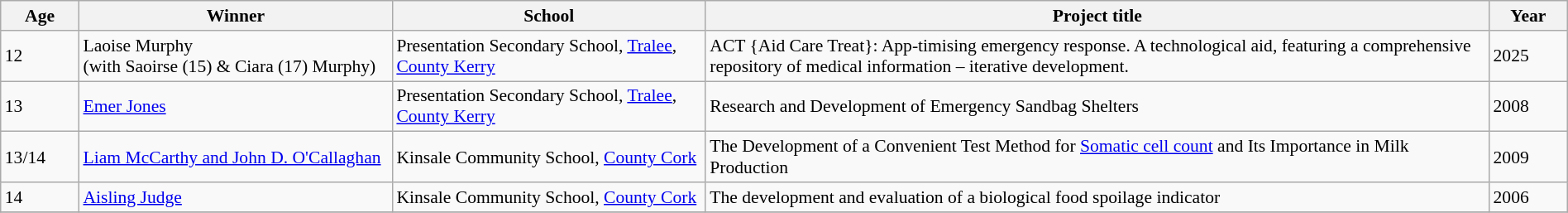<table class="wikitable sortable" style="font-size:90%;width:100%;">
<tr align="center">
<th style="width:5%;">Age</th>
<th style="width:20%;">Winner</th>
<th style="width:20%;">School</th>
<th style="width:50%;">Project title</th>
<th style="width:5%;">Year</th>
</tr>
<tr>
<td>12</td>
<td>Laoise Murphy<br>(with Saoirse (15) & Ciara (17) Murphy)</td>
<td>Presentation Secondary School, <a href='#'>Tralee</a>, <a href='#'>County Kerry</a></td>
<td>ACT {Aid Care Treat}: App-timising emergency response. A technological aid, featuring a comprehensive repository of medical information – iterative development.</td>
<td>2025</td>
</tr>
<tr>
<td>13</td>
<td><a href='#'>Emer Jones</a></td>
<td>Presentation Secondary School, <a href='#'>Tralee</a>, <a href='#'>County Kerry</a></td>
<td>Research and Development of Emergency Sandbag Shelters</td>
<td>2008</td>
</tr>
<tr>
<td>13/14</td>
<td><a href='#'>Liam McCarthy and John D. O'Callaghan</a></td>
<td>Kinsale Community School, <a href='#'>County Cork</a></td>
<td>The Development of a Convenient Test Method for <a href='#'>Somatic cell count</a> and Its Importance in Milk Production</td>
<td>2009</td>
</tr>
<tr>
<td>14</td>
<td><a href='#'>Aisling Judge</a></td>
<td>Kinsale Community School, <a href='#'>County Cork</a></td>
<td>The development and evaluation of a biological food spoilage indicator</td>
<td>2006</td>
</tr>
<tr>
</tr>
</table>
